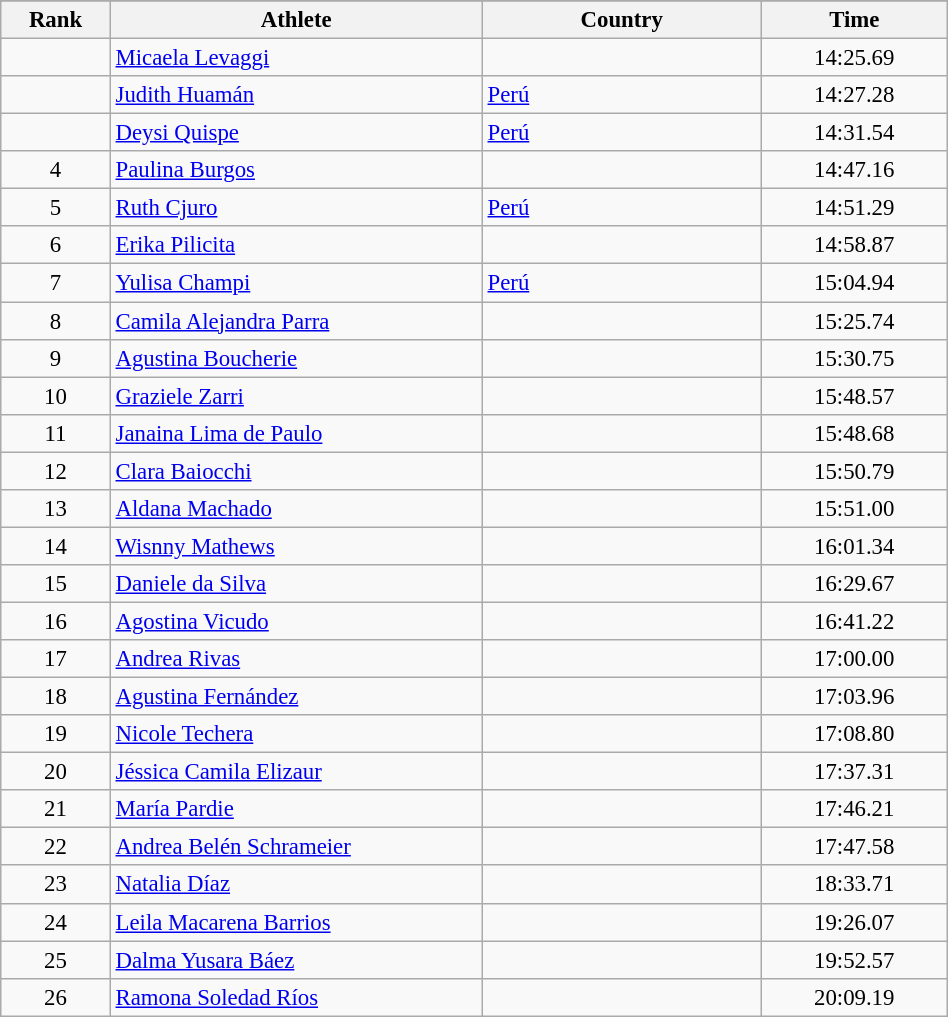<table class="wikitable sortable" style=" text-align:center; font-size:95%;" width="50%">
<tr>
</tr>
<tr>
<th width=5%>Rank</th>
<th width=20%>Athlete</th>
<th width=15%>Country</th>
<th width=10%>Time</th>
</tr>
<tr>
<td align=center></td>
<td align=left><a href='#'>Micaela Levaggi</a></td>
<td align=left></td>
<td>14:25.69</td>
</tr>
<tr>
<td align=center></td>
<td align=left><a href='#'>Judith Huamán</a></td>
<td align=left> <a href='#'>Perú</a></td>
<td>14:27.28</td>
</tr>
<tr>
<td align=center></td>
<td align=left><a href='#'>Deysi Quispe</a></td>
<td align=left> <a href='#'>Perú</a></td>
<td>14:31.54</td>
</tr>
<tr>
<td align=center>4</td>
<td align=left><a href='#'>Paulina Burgos</a></td>
<td align=left></td>
<td>14:47.16</td>
</tr>
<tr>
<td align=center>5</td>
<td align=left><a href='#'>Ruth Cjuro</a></td>
<td align=left> <a href='#'>Perú</a></td>
<td>14:51.29</td>
</tr>
<tr>
<td align=center>6</td>
<td align=left><a href='#'>Erika Pilicita</a></td>
<td align=left></td>
<td>14:58.87</td>
</tr>
<tr>
<td align=center>7</td>
<td align=left><a href='#'>Yulisa Champi</a></td>
<td align=left> <a href='#'>Perú</a></td>
<td>15:04.94</td>
</tr>
<tr>
<td align=center>8</td>
<td align=left><a href='#'>Camila Alejandra Parra</a></td>
<td align=left></td>
<td>15:25.74</td>
</tr>
<tr>
<td align=center>9</td>
<td align=left><a href='#'>Agustina Boucherie</a></td>
<td align=left></td>
<td>15:30.75</td>
</tr>
<tr>
<td align=center>10</td>
<td align=left><a href='#'>Graziele Zarri</a></td>
<td align=left></td>
<td>15:48.57</td>
</tr>
<tr>
<td align=center>11</td>
<td align=left><a href='#'>Janaina Lima de Paulo</a></td>
<td align=left></td>
<td>15:48.68</td>
</tr>
<tr>
<td align=center>12</td>
<td align=left><a href='#'>Clara Baiocchi</a></td>
<td align=left></td>
<td>15:50.79</td>
</tr>
<tr>
<td align=center>13</td>
<td align=left><a href='#'>Aldana Machado</a></td>
<td align=left></td>
<td>15:51.00</td>
</tr>
<tr>
<td align=center>14</td>
<td align=left><a href='#'>Wisnny Mathews</a></td>
<td align=left></td>
<td>16:01.34</td>
</tr>
<tr>
<td align=center>15</td>
<td align=left><a href='#'>Daniele da Silva</a></td>
<td align=left></td>
<td>16:29.67</td>
</tr>
<tr>
<td align=center>16</td>
<td align=left><a href='#'>Agostina Vicudo</a></td>
<td align=left></td>
<td>16:41.22</td>
</tr>
<tr>
<td align=center>17</td>
<td align=left><a href='#'>Andrea Rivas</a></td>
<td align=left></td>
<td>17:00.00</td>
</tr>
<tr>
<td align=center>18</td>
<td align=left><a href='#'>Agustina Fernández</a></td>
<td align=left></td>
<td>17:03.96</td>
</tr>
<tr>
<td align=center>19</td>
<td align=left><a href='#'>Nicole Techera</a></td>
<td align=left></td>
<td>17:08.80</td>
</tr>
<tr>
<td align=center>20</td>
<td align=left><a href='#'>Jéssica Camila Elizaur</a></td>
<td align=left></td>
<td>17:37.31</td>
</tr>
<tr>
<td align=center>21</td>
<td align=left><a href='#'>María Pardie</a></td>
<td align=left></td>
<td>17:46.21</td>
</tr>
<tr>
<td align=center>22</td>
<td align=left><a href='#'>Andrea Belén Schrameier</a></td>
<td align=left></td>
<td>17:47.58</td>
</tr>
<tr>
<td align=center>23</td>
<td align=left><a href='#'>Natalia Díaz</a></td>
<td align=left></td>
<td>18:33.71</td>
</tr>
<tr>
<td align=center>24</td>
<td align=left><a href='#'>Leila Macarena Barrios</a></td>
<td align=left></td>
<td>19:26.07</td>
</tr>
<tr>
<td align=center>25</td>
<td align=left><a href='#'>Dalma Yusara Báez</a></td>
<td align=left></td>
<td>19:52.57</td>
</tr>
<tr>
<td align=center>26</td>
<td align=left><a href='#'>Ramona Soledad Ríos</a></td>
<td align=left></td>
<td>20:09.19</td>
</tr>
</table>
